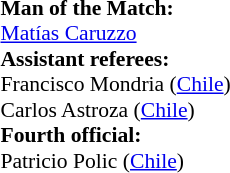<table width=100% style="font-size: 90%">
<tr>
<td><br><strong>Man of the Match:</strong>
<br> <a href='#'>Matías Caruzzo</a><br><strong>Assistant referees:</strong>
<br>Francisco Mondria (<a href='#'>Chile</a>)
<br>Carlos Astroza (<a href='#'>Chile</a>)
<br><strong>Fourth official:</strong>
<br>Patricio Polic (<a href='#'>Chile</a>)</td>
<td style="width:60%; vertical-align:top;"></td>
</tr>
</table>
